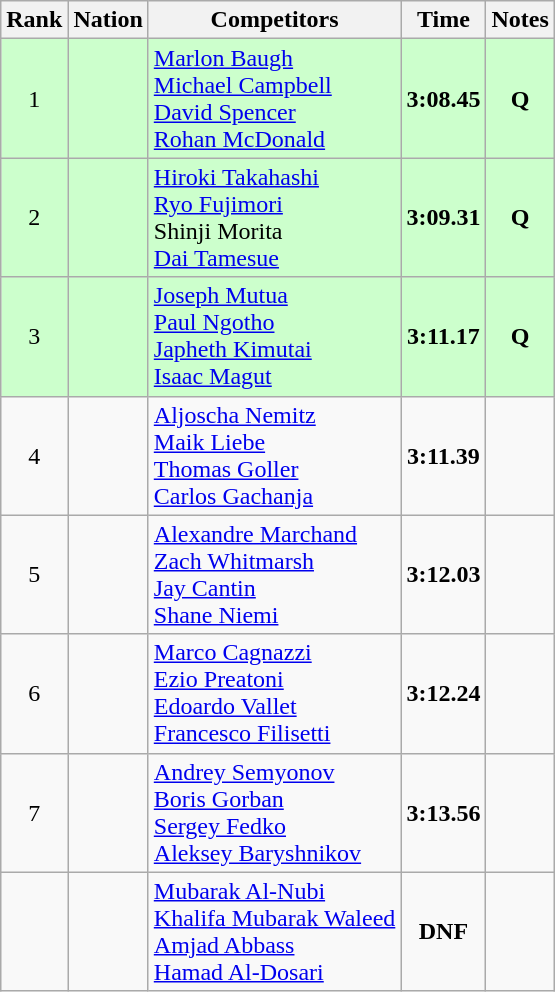<table class="wikitable sortable" style="text-align:center">
<tr>
<th>Rank</th>
<th>Nation</th>
<th>Competitors</th>
<th>Time</th>
<th>Notes</th>
</tr>
<tr bgcolor=ccffcc>
<td>1</td>
<td align=left></td>
<td align=left><a href='#'>Marlon Baugh</a><br><a href='#'>Michael Campbell</a><br><a href='#'>David Spencer</a><br><a href='#'>Rohan McDonald</a></td>
<td><strong>3:08.45</strong></td>
<td><strong>Q</strong></td>
</tr>
<tr bgcolor=ccffcc>
<td>2</td>
<td align=left></td>
<td align=left><a href='#'>Hiroki Takahashi</a><br><a href='#'>Ryo Fujimori</a><br>Shinji Morita<br><a href='#'>Dai Tamesue</a></td>
<td><strong>3:09.31</strong></td>
<td><strong>Q</strong></td>
</tr>
<tr bgcolor=ccffcc>
<td>3</td>
<td align=left></td>
<td align=left><a href='#'>Joseph Mutua</a><br><a href='#'>Paul Ngotho</a><br><a href='#'>Japheth Kimutai</a><br><a href='#'>Isaac Magut</a></td>
<td><strong>3:11.17</strong></td>
<td><strong>Q</strong></td>
</tr>
<tr>
<td>4</td>
<td align=left></td>
<td align=left><a href='#'>Aljoscha Nemitz</a><br><a href='#'>Maik Liebe</a><br><a href='#'>Thomas Goller</a><br><a href='#'>Carlos Gachanja</a></td>
<td><strong>3:11.39</strong></td>
<td></td>
</tr>
<tr>
<td>5</td>
<td align=left></td>
<td align=left><a href='#'>Alexandre Marchand</a><br><a href='#'>Zach Whitmarsh</a><br><a href='#'>Jay Cantin</a><br><a href='#'>Shane Niemi</a></td>
<td><strong>3:12.03</strong></td>
<td></td>
</tr>
<tr>
<td>6</td>
<td align=left></td>
<td align=left><a href='#'>Marco Cagnazzi</a><br><a href='#'>Ezio Preatoni</a><br><a href='#'>Edoardo Vallet</a><br><a href='#'>Francesco Filisetti</a></td>
<td><strong>3:12.24</strong></td>
<td></td>
</tr>
<tr>
<td>7</td>
<td align=left></td>
<td align=left><a href='#'>Andrey Semyonov</a><br><a href='#'>Boris Gorban</a><br><a href='#'>Sergey Fedko</a><br><a href='#'>Aleksey Baryshnikov</a></td>
<td><strong>3:13.56</strong></td>
<td></td>
</tr>
<tr>
<td></td>
<td align=left></td>
<td align=left><a href='#'>Mubarak Al-Nubi</a><br><a href='#'>Khalifa Mubarak Waleed</a><br><a href='#'>Amjad Abbass</a><br><a href='#'>Hamad Al-Dosari</a></td>
<td><strong>DNF</strong></td>
<td></td>
</tr>
</table>
